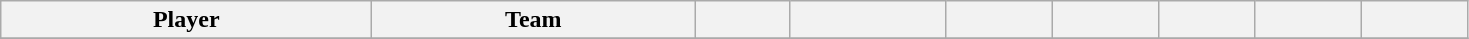<table class="wikitable sortable">
<tr>
<th style="width: 15em;">Player</th>
<th style="width: 13em;">Team</th>
<th style="width: 3.5em;"></th>
<th style="width: 6em;"></th>
<th style="width: 4em;"></th>
<th style="width: 4em;"></th>
<th style="width: 3.5em;"></th>
<th style="width: 4em;"></th>
<th style="width: 4em;"></th>
</tr>
<tr>
</tr>
</table>
